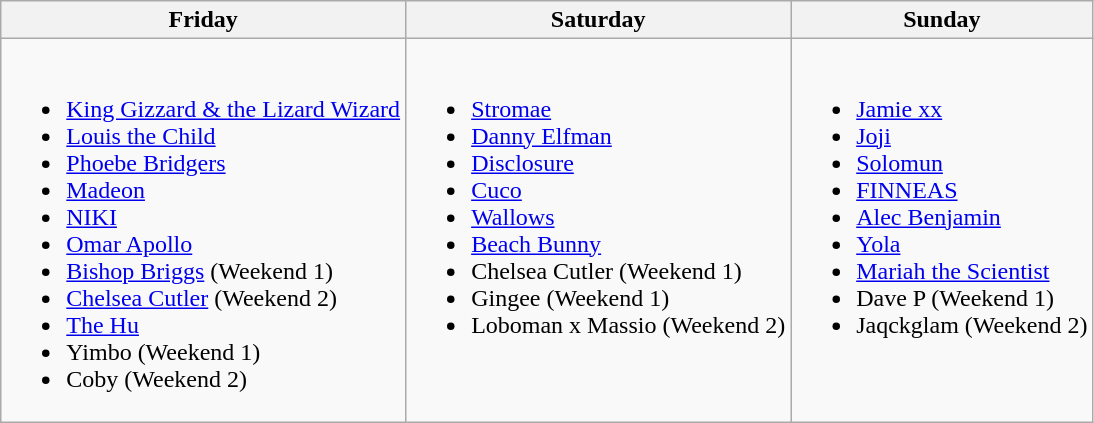<table class="wikitable">
<tr>
<th>Friday</th>
<th>Saturday</th>
<th>Sunday</th>
</tr>
<tr valign="top">
<td><br><ul><li><a href='#'>King Gizzard & the Lizard Wizard</a></li><li><a href='#'>Louis the Child</a></li><li><a href='#'>Phoebe Bridgers</a></li><li><a href='#'>Madeon</a></li><li><a href='#'>NIKI</a></li><li><a href='#'>Omar Apollo</a></li><li><a href='#'>Bishop Briggs</a> (Weekend 1)</li><li><a href='#'>Chelsea Cutler</a> (Weekend 2)</li><li><a href='#'>The Hu</a></li><li>Yimbo (Weekend 1)</li><li>Coby (Weekend 2)</li></ul></td>
<td><br><ul><li><a href='#'>Stromae</a></li><li><a href='#'>Danny Elfman</a></li><li><a href='#'>Disclosure</a></li><li><a href='#'>Cuco</a></li><li><a href='#'>Wallows</a></li><li><a href='#'>Beach Bunny</a></li><li>Chelsea Cutler (Weekend 1)</li><li>Gingee (Weekend 1)</li><li>Loboman x Massio (Weekend 2)</li></ul></td>
<td><br><ul><li><a href='#'>Jamie xx</a></li><li><a href='#'>Joji</a></li><li><a href='#'>Solomun</a></li><li><a href='#'>FINNEAS</a></li><li><a href='#'>Alec Benjamin</a></li><li><a href='#'>Yola</a></li><li><a href='#'>Mariah the Scientist</a></li><li>Dave P (Weekend 1)</li><li>Jaqckglam (Weekend 2)</li></ul></td>
</tr>
</table>
